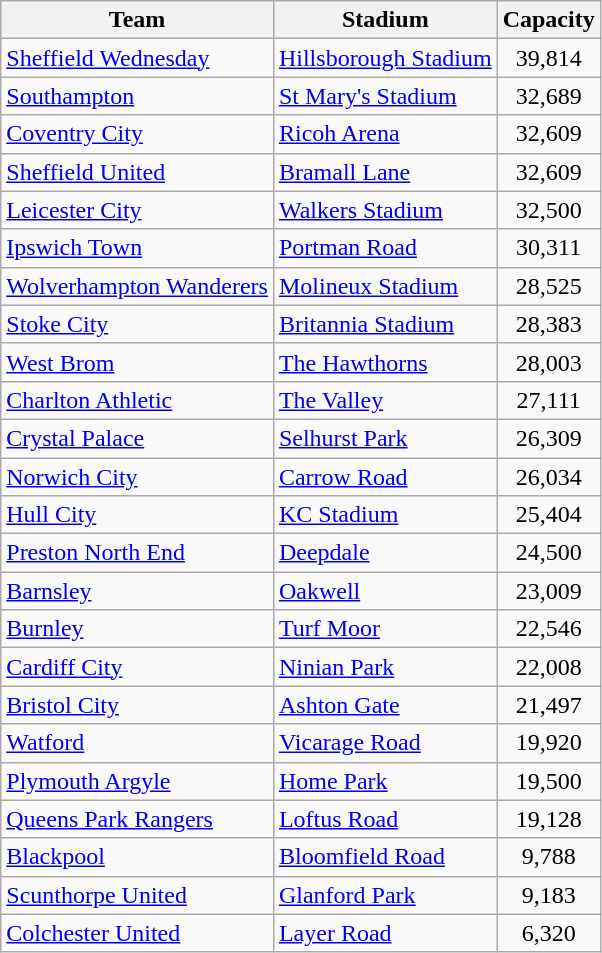<table class="wikitable sortable">
<tr>
<th>Team</th>
<th>Stadium</th>
<th>Capacity</th>
</tr>
<tr>
<td><a href='#'>Sheffield Wednesday</a></td>
<td><a href='#'>Hillsborough Stadium</a></td>
<td align="center">39,814</td>
</tr>
<tr>
<td><a href='#'>Southampton</a></td>
<td><a href='#'>St Mary's Stadium</a></td>
<td align="center">32,689</td>
</tr>
<tr>
<td><a href='#'>Coventry City</a></td>
<td><a href='#'>Ricoh Arena</a></td>
<td align="center">32,609</td>
</tr>
<tr>
<td><a href='#'>Sheffield United</a></td>
<td><a href='#'>Bramall Lane</a></td>
<td align="center">32,609</td>
</tr>
<tr>
<td><a href='#'>Leicester City</a></td>
<td><a href='#'>Walkers Stadium</a></td>
<td align="center">32,500</td>
</tr>
<tr>
<td><a href='#'>Ipswich Town</a></td>
<td><a href='#'>Portman Road</a></td>
<td align="center">30,311</td>
</tr>
<tr>
<td><a href='#'>Wolverhampton Wanderers</a></td>
<td><a href='#'>Molineux Stadium</a></td>
<td align="center">28,525</td>
</tr>
<tr>
<td><a href='#'>Stoke City</a></td>
<td><a href='#'>Britannia Stadium</a></td>
<td align="center">28,383</td>
</tr>
<tr>
<td><a href='#'>West Brom</a></td>
<td><a href='#'>The Hawthorns</a></td>
<td align="center">28,003</td>
</tr>
<tr>
<td><a href='#'>Charlton Athletic</a></td>
<td><a href='#'>The Valley</a></td>
<td align="center">27,111</td>
</tr>
<tr>
<td><a href='#'>Crystal Palace</a></td>
<td><a href='#'>Selhurst Park</a></td>
<td align="center">26,309</td>
</tr>
<tr>
<td><a href='#'>Norwich City</a></td>
<td><a href='#'>Carrow Road</a></td>
<td align="center">26,034</td>
</tr>
<tr>
<td><a href='#'>Hull City</a></td>
<td><a href='#'>KC Stadium</a></td>
<td align="center">25,404</td>
</tr>
<tr>
<td><a href='#'>Preston North End</a></td>
<td><a href='#'>Deepdale</a></td>
<td align="center">24,500</td>
</tr>
<tr>
<td><a href='#'>Barnsley</a></td>
<td><a href='#'>Oakwell</a></td>
<td align="center">23,009</td>
</tr>
<tr>
<td><a href='#'>Burnley</a></td>
<td><a href='#'>Turf Moor</a></td>
<td align="center">22,546</td>
</tr>
<tr>
<td><a href='#'>Cardiff City</a></td>
<td><a href='#'>Ninian Park</a></td>
<td align="center">22,008</td>
</tr>
<tr>
<td><a href='#'>Bristol City</a></td>
<td><a href='#'>Ashton Gate</a></td>
<td align="center">21,497</td>
</tr>
<tr>
<td><a href='#'>Watford</a></td>
<td><a href='#'>Vicarage Road</a></td>
<td align="center">19,920</td>
</tr>
<tr>
<td><a href='#'>Plymouth Argyle</a></td>
<td><a href='#'>Home Park</a></td>
<td align="center">19,500</td>
</tr>
<tr>
<td><a href='#'>Queens Park Rangers</a></td>
<td><a href='#'>Loftus Road</a></td>
<td align="center">19,128</td>
</tr>
<tr>
<td><a href='#'>Blackpool</a></td>
<td><a href='#'>Bloomfield Road</a></td>
<td align="center">9,788</td>
</tr>
<tr>
<td><a href='#'>Scunthorpe United</a></td>
<td><a href='#'>Glanford Park</a></td>
<td align ="center">9,183</td>
</tr>
<tr>
<td><a href='#'>Colchester United</a></td>
<td><a href='#'>Layer Road</a></td>
<td align="center">6,320</td>
</tr>
</table>
